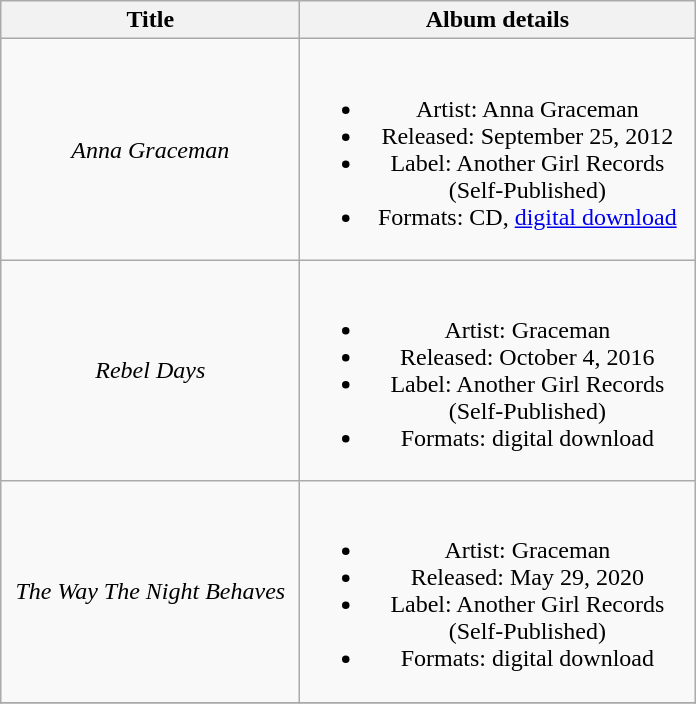<table class="wikitable plainrowheaders" style="text-align:center;">
<tr>
<th scope="col" rowspan="1" style="width:12em;">Title</th>
<th scope="col" rowspan="1" style="width:16em;">Album details</th>
</tr>
<tr>
<td><em>Anna Graceman</em></td>
<td><br><ul><li>Artist: Anna Graceman</li><li>Released: September 25, 2012</li><li>Label: Another Girl Records (Self-Published)</li><li>Formats: CD, <a href='#'>digital download</a></li></ul></td>
</tr>
<tr>
<td><em>Rebel Days</em></td>
<td><br><ul><li>Artist: Graceman</li><li>Released: October 4, 2016</li><li>Label: Another Girl Records (Self-Published)</li><li>Formats: digital download</li></ul></td>
</tr>
<tr>
<td><em>The Way The Night Behaves</em></td>
<td><br><ul><li>Artist: Graceman</li><li>Released: May 29, 2020</li><li>Label: Another Girl Records (Self-Published)</li><li>Formats: digital download</li></ul></td>
</tr>
<tr>
</tr>
</table>
